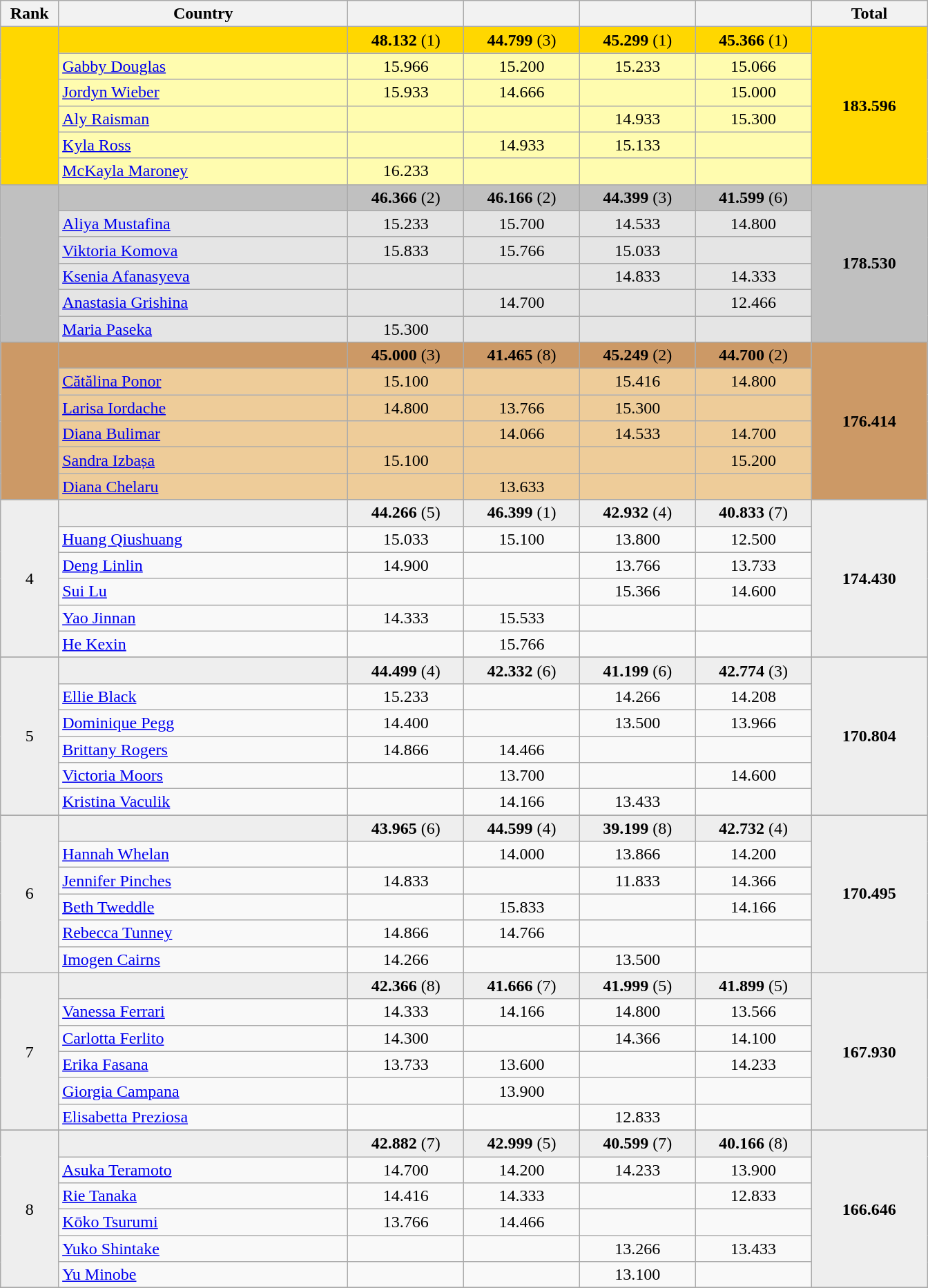<table class="wikitable">
<tr>
<th width="5%">Rank</th>
<th width="25%">Country</th>
<th width="10%"></th>
<th width="10%"></th>
<th width="10%"></th>
<th width="10%"></th>
<th width="10%">Total</th>
</tr>
<tr bgcolor="gold">
<td rowspan="6" align="center"></td>
<td><strong></strong></td>
<td align="center"><strong>48.132</strong> (1)</td>
<td align="center"><strong>44.799</strong> (3)</td>
<td align="center"><strong>45.299</strong> (1)</td>
<td align="center"><strong>45.366</strong> (1)</td>
<td rowspan="6" align="center"><strong>183.596</strong></td>
</tr>
<tr bgcolor="fffcaf">
<td><a href='#'>Gabby Douglas</a></td>
<td align="center">15.966</td>
<td align="center">15.200</td>
<td align="center">15.233</td>
<td align="center">15.066</td>
</tr>
<tr bgcolor="fffcaf">
<td><a href='#'>Jordyn Wieber</a></td>
<td align="center">15.933</td>
<td align="center">14.666</td>
<td align="center"></td>
<td align="center">15.000</td>
</tr>
<tr bgcolor="fffcaf">
<td><a href='#'>Aly Raisman</a></td>
<td align="center"></td>
<td align="center"></td>
<td align="center">14.933</td>
<td align="center">15.300</td>
</tr>
<tr bgcolor="fffcaf">
<td><a href='#'>Kyla Ross</a></td>
<td align="center"></td>
<td align="center">14.933</td>
<td align="center">15.133</td>
<td align="center"></td>
</tr>
<tr bgcolor="fffcaf">
<td><a href='#'>McKayla Maroney</a></td>
<td align="center">16.233</td>
<td align="center"></td>
<td align="center"></td>
<td align="center"></td>
</tr>
<tr bgcolor="silver">
<td rowspan="6" align="center"></td>
<td><strong></strong></td>
<td align="center"><strong>46.366</strong>  (2)</td>
<td align="center"><strong>46.166</strong>  (2)</td>
<td align="center"><strong>44.399</strong>  (3)</td>
<td align="center"><strong>41.599</strong>  (6)</td>
<td rowspan="6" align="center"><strong>178.530</strong></td>
</tr>
<tr bgcolor="e5e5e5">
<td><a href='#'>Aliya Mustafina</a></td>
<td align="center">15.233</td>
<td align="center">15.700</td>
<td align="center">14.533</td>
<td align="center">14.800</td>
</tr>
<tr bgcolor="e5e5e5">
<td><a href='#'>Viktoria Komova</a></td>
<td align="center">15.833</td>
<td align="center">15.766</td>
<td align="center">15.033</td>
<td align="center"></td>
</tr>
<tr bgcolor="e5e5e5">
<td><a href='#'>Ksenia Afanasyeva</a></td>
<td align="center"></td>
<td align="center"></td>
<td align="center">14.833</td>
<td align="center">14.333</td>
</tr>
<tr bgcolor="e5e5e5">
<td><a href='#'>Anastasia Grishina</a></td>
<td align="center"></td>
<td align="center">14.700</td>
<td align="center"></td>
<td align="center">12.466</td>
</tr>
<tr bgcolor="e5e5e5">
<td><a href='#'>Maria Paseka</a></td>
<td align="center">15.300</td>
<td align="center"></td>
<td align="center"></td>
<td align="center"></td>
</tr>
<tr bgcolor="cc9966">
<td rowspan="6" align="center"></td>
<td><strong></strong></td>
<td align="center"><strong>45.000</strong>  (3)</td>
<td align="center"><strong>41.465</strong>  (8)</td>
<td align="center"><strong>45.249</strong>  (2)</td>
<td align="center"><strong>44.700</strong>  (2)</td>
<td rowspan="6" align="center"><strong>176.414</strong></td>
</tr>
<tr bgcolor="eecc99">
<td><a href='#'>Cătălina Ponor</a></td>
<td align="center">15.100</td>
<td align="center"></td>
<td align="center">15.416</td>
<td align="center">14.800</td>
</tr>
<tr bgcolor="eecc99">
<td><a href='#'>Larisa Iordache</a></td>
<td align="center">14.800</td>
<td align="center">13.766</td>
<td align="center">15.300</td>
<td align="center"></td>
</tr>
<tr bgcolor="eecc99">
<td><a href='#'>Diana Bulimar</a></td>
<td align="center"></td>
<td align="center">14.066</td>
<td align="center">14.533</td>
<td align="center">14.700</td>
</tr>
<tr bgcolor="eecc99">
<td><a href='#'>Sandra Izbașa</a></td>
<td align="center">15.100</td>
<td align="center"></td>
<td align="center"></td>
<td align="center">15.200</td>
</tr>
<tr bgcolor="eecc99">
<td><a href='#'>Diana Chelaru</a></td>
<td align="center"></td>
<td align="center">13.633</td>
<td align="center"></td>
<td align="center"></td>
</tr>
<tr bgcolor="eeeeee">
<td rowspan="6" align="center">4</td>
<td><strong></strong></td>
<td align="center"><strong>44.266</strong>  (5)</td>
<td align="center"><strong>46.399</strong>  (1)</td>
<td align="center"><strong>42.932</strong>  (4)</td>
<td align="center"><strong>40.833</strong>  (7)</td>
<td rowspan="6" align="center"><strong>174.430</strong></td>
</tr>
<tr>
<td><a href='#'>Huang Qiushuang</a></td>
<td align="center">15.033</td>
<td align="center">15.100</td>
<td align="center">13.800</td>
<td align="center">12.500</td>
</tr>
<tr>
<td><a href='#'>Deng Linlin</a></td>
<td align="center">14.900</td>
<td align="center"></td>
<td align="center">13.766</td>
<td align="center">13.733</td>
</tr>
<tr>
<td><a href='#'>Sui Lu</a></td>
<td align="center"></td>
<td align="center"></td>
<td align="center">15.366</td>
<td align="center">14.600</td>
</tr>
<tr>
<td><a href='#'>Yao Jinnan</a></td>
<td align="center">14.333</td>
<td align="center">15.533</td>
<td align="center"></td>
<td align="center"></td>
</tr>
<tr>
<td><a href='#'>He Kexin</a></td>
<td align="center"></td>
<td align="center">15.766</td>
<td align="center"></td>
<td align="center"></td>
</tr>
<tr>
</tr>
<tr bgcolor="eeeeee">
<td rowspan="6" align="center">5</td>
<td><strong></strong></td>
<td align="center"><strong>44.499</strong>  (4)</td>
<td align="center"><strong>42.332</strong>  (6)</td>
<td align="center"><strong>41.199</strong>  (6)</td>
<td align="center"><strong>42.774</strong>  (3)</td>
<td rowspan="6" align="center"><strong>170.804</strong></td>
</tr>
<tr>
<td><a href='#'>Ellie Black</a></td>
<td align="center">15.233</td>
<td align="center"></td>
<td align="center">14.266</td>
<td align="center">14.208</td>
</tr>
<tr>
<td><a href='#'>Dominique Pegg</a></td>
<td align="center">14.400</td>
<td align="center"></td>
<td align="center">13.500</td>
<td align="center">13.966</td>
</tr>
<tr>
<td><a href='#'>Brittany Rogers</a></td>
<td align="center">14.866</td>
<td align="center">14.466</td>
<td align="center"></td>
<td align="center"></td>
</tr>
<tr>
<td><a href='#'>Victoria Moors</a></td>
<td align="center"></td>
<td align="center">13.700</td>
<td align="center"></td>
<td align="center">14.600</td>
</tr>
<tr>
<td><a href='#'>Kristina Vaculik</a></td>
<td align="center"></td>
<td align="center">14.166</td>
<td align="center">13.433</td>
<td align="center"></td>
</tr>
<tr>
</tr>
<tr bgcolor="eeeeee">
<td rowspan="6" align="center">6</td>
<td><strong></strong></td>
<td align="center"><strong>43.965</strong>  (6)</td>
<td align="center"><strong>44.599</strong>  (4)</td>
<td align="center"><strong>39.199</strong>  (8)</td>
<td align="center"><strong>42.732</strong>  (4)</td>
<td rowspan="6" align="center"><strong>170.495</strong></td>
</tr>
<tr>
<td><a href='#'>Hannah Whelan</a></td>
<td align="center"></td>
<td align="center">14.000</td>
<td align="center">13.866</td>
<td align="center">14.200</td>
</tr>
<tr>
<td><a href='#'>Jennifer Pinches</a></td>
<td align="center">14.833</td>
<td align="center"></td>
<td align="center">11.833</td>
<td align="center">14.366</td>
</tr>
<tr>
<td><a href='#'>Beth Tweddle</a></td>
<td align="center"></td>
<td align="center">15.833</td>
<td align="center"></td>
<td align="center">14.166</td>
</tr>
<tr>
<td><a href='#'>Rebecca Tunney</a></td>
<td align="center">14.866</td>
<td align="center">14.766</td>
<td align="center"></td>
<td align="center"></td>
</tr>
<tr>
<td><a href='#'>Imogen Cairns</a></td>
<td align="center">14.266</td>
<td align="center"></td>
<td align="center">13.500</td>
<td align="center"></td>
</tr>
<tr bgcolor="eeeeee">
<td rowspan="6" align="center">7</td>
<td><strong></strong></td>
<td align="center"><strong>42.366</strong>  (8)</td>
<td align="center"><strong>41.666</strong>  (7)</td>
<td align="center"><strong>41.999</strong>  (5)</td>
<td align="center"><strong>41.899</strong>  (5)</td>
<td rowspan="6" align="center"><strong>167.930</strong></td>
</tr>
<tr>
<td><a href='#'>Vanessa Ferrari</a></td>
<td align="center">14.333</td>
<td align="center">14.166</td>
<td align="center">14.800</td>
<td align="center">13.566</td>
</tr>
<tr>
<td><a href='#'>Carlotta Ferlito</a></td>
<td align="center">14.300</td>
<td align="center"></td>
<td align="center">14.366</td>
<td align="center">14.100</td>
</tr>
<tr>
<td><a href='#'>Erika Fasana</a></td>
<td align="center">13.733</td>
<td align="center">13.600</td>
<td align="center"></td>
<td align="center">14.233</td>
</tr>
<tr>
<td><a href='#'>Giorgia Campana</a></td>
<td align="center"></td>
<td align="center">13.900</td>
<td align="center"></td>
<td align="center"></td>
</tr>
<tr>
<td><a href='#'>Elisabetta Preziosa</a></td>
<td align="center"></td>
<td align="center"></td>
<td align="center">12.833</td>
<td align="center"></td>
</tr>
<tr>
</tr>
<tr bgcolor="eeeeee">
<td rowspan="6" align="center">8</td>
<td><strong></strong></td>
<td align="center"><strong>42.882</strong>  (7)</td>
<td align="center"><strong>42.999</strong>  (5)</td>
<td align="center"><strong>40.599</strong>  (7)</td>
<td align="center"><strong>40.166</strong>  (8)</td>
<td rowspan="6" align="center"><strong>166.646</strong></td>
</tr>
<tr>
<td><a href='#'>Asuka Teramoto</a></td>
<td align="center">14.700</td>
<td align="center">14.200</td>
<td align="center">14.233</td>
<td align="center">13.900</td>
</tr>
<tr>
<td><a href='#'>Rie Tanaka</a></td>
<td align="center">14.416</td>
<td align="center">14.333</td>
<td align="center"></td>
<td align="center">12.833</td>
</tr>
<tr>
<td><a href='#'>Kōko Tsurumi</a></td>
<td align="center">13.766</td>
<td align="center">14.466</td>
<td align="center"></td>
<td align="center"></td>
</tr>
<tr>
<td><a href='#'>Yuko Shintake</a></td>
<td align="center"></td>
<td align="center"></td>
<td align="center">13.266</td>
<td align="center">13.433</td>
</tr>
<tr>
<td><a href='#'>Yu Minobe</a></td>
<td align="center"></td>
<td align="center"></td>
<td align="center">13.100</td>
<td align="center"></td>
</tr>
<tr>
</tr>
</table>
